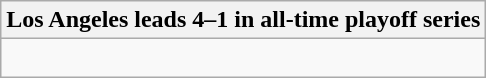<table class="wikitable collapsible collapsed">
<tr>
<th>Los Angeles leads 4–1 in all-time playoff series</th>
</tr>
<tr>
<td><br>



</td>
</tr>
</table>
